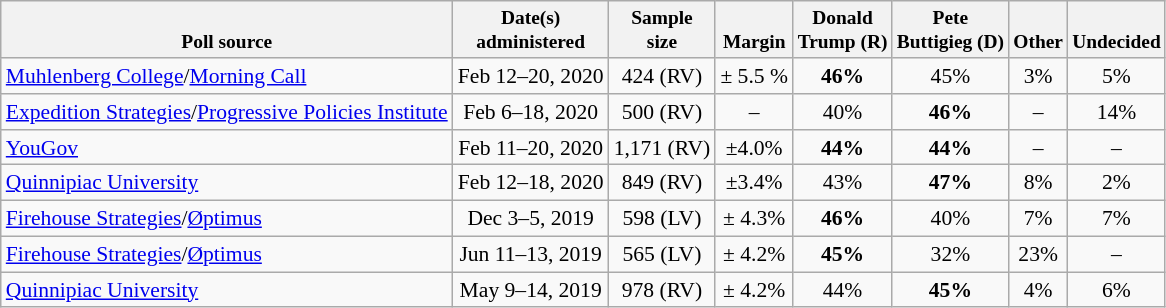<table class="wikitable" style="font-size:90%;text-align:center;">
<tr valign=bottom style="font-size:90%;">
<th>Poll source</th>
<th>Date(s)<br>administered</th>
<th>Sample<br>size</th>
<th>Margin<br></th>
<th>Donald<br>Trump (R)</th>
<th>Pete<br>Buttigieg (D)</th>
<th>Other</th>
<th>Undecided</th>
</tr>
<tr>
<td style="text-align:left;"><a href='#'>Muhlenberg College</a>/<a href='#'>Morning Call</a></td>
<td>Feb 12–20, 2020</td>
<td>424 (RV)</td>
<td>± 5.5 %</td>
<td><strong>46%</strong></td>
<td>45%</td>
<td>3%</td>
<td>5%</td>
</tr>
<tr>
<td style="text-align:left;"><a href='#'>Expedition Strategies</a>/<a href='#'>Progressive Policies Institute</a></td>
<td>Feb 6–18, 2020</td>
<td>500 (RV)</td>
<td>–</td>
<td>40%</td>
<td><strong>46%</strong></td>
<td>–</td>
<td>14%</td>
</tr>
<tr>
<td style="text-align:left;"><a href='#'>YouGov</a></td>
<td>Feb 11–20, 2020</td>
<td>1,171 (RV)</td>
<td>±4.0%</td>
<td><strong>44%</strong></td>
<td><strong>44%</strong></td>
<td>–</td>
<td>–</td>
</tr>
<tr>
<td style="text-align:left;"><a href='#'>Quinnipiac University</a></td>
<td>Feb 12–18, 2020</td>
<td>849 (RV)</td>
<td>±3.4%</td>
<td>43%</td>
<td><strong>47%</strong></td>
<td>8%</td>
<td>2%</td>
</tr>
<tr>
<td style="text-align:left;"><a href='#'>Firehouse Strategies</a>/<a href='#'>Øptimus</a></td>
<td>Dec 3–5, 2019</td>
<td>598 (LV)</td>
<td>± 4.3%</td>
<td><strong>46%</strong></td>
<td>40%</td>
<td>7%</td>
<td>7%</td>
</tr>
<tr>
<td style="text-align:left;"><a href='#'>Firehouse Strategies</a>/<a href='#'>Øptimus</a></td>
<td>Jun 11–13, 2019</td>
<td>565 (LV)</td>
<td>± 4.2%</td>
<td><strong>45%</strong></td>
<td>32%</td>
<td>23%</td>
<td>–</td>
</tr>
<tr>
<td style="text-align:left;"><a href='#'>Quinnipiac University</a></td>
<td>May 9–14, 2019</td>
<td>978 (RV)</td>
<td>± 4.2%</td>
<td>44%</td>
<td><strong>45%</strong></td>
<td>4%</td>
<td>6%</td>
</tr>
</table>
